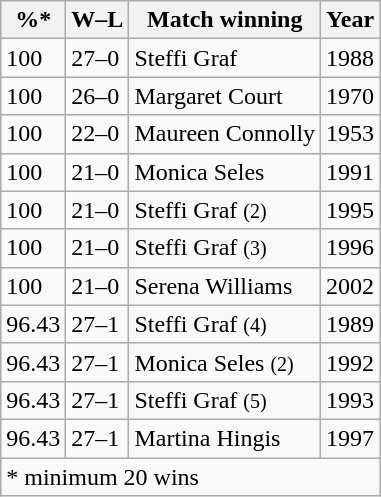<table class="wikitable">
<tr>
<th>%*</th>
<th>W–L</th>
<th>Match winning</th>
<th>Year</th>
</tr>
<tr>
<td>100</td>
<td>27–0</td>
<td> Steffi Graf</td>
<td>1988</td>
</tr>
<tr>
<td>100</td>
<td>26–0</td>
<td> Margaret Court</td>
<td>1970</td>
</tr>
<tr>
<td>100</td>
<td>22–0</td>
<td> Maureen Connolly</td>
<td>1953</td>
</tr>
<tr>
<td>100</td>
<td>21–0</td>
<td> Monica Seles</td>
<td>1991</td>
</tr>
<tr>
<td>100</td>
<td>21–0</td>
<td> Steffi Graf <small>(2)</small></td>
<td>1995</td>
</tr>
<tr>
<td>100</td>
<td>21–0</td>
<td> Steffi Graf <small>(3)</small></td>
<td>1996</td>
</tr>
<tr>
<td>100</td>
<td>21–0</td>
<td> Serena Williams</td>
<td>2002</td>
</tr>
<tr>
<td>96.43</td>
<td>27–1</td>
<td> Steffi Graf <small>(4)</small></td>
<td>1989</td>
</tr>
<tr>
<td>96.43</td>
<td>27–1</td>
<td> Monica Seles <small>(2)</small></td>
<td>1992</td>
</tr>
<tr>
<td>96.43</td>
<td>27–1</td>
<td> Steffi Graf <small>(5)</small></td>
<td>1993</td>
</tr>
<tr>
<td>96.43</td>
<td>27–1</td>
<td> Martina Hingis</td>
<td>1997</td>
</tr>
<tr>
<td colspan="4">* minimum 20 wins</td>
</tr>
</table>
